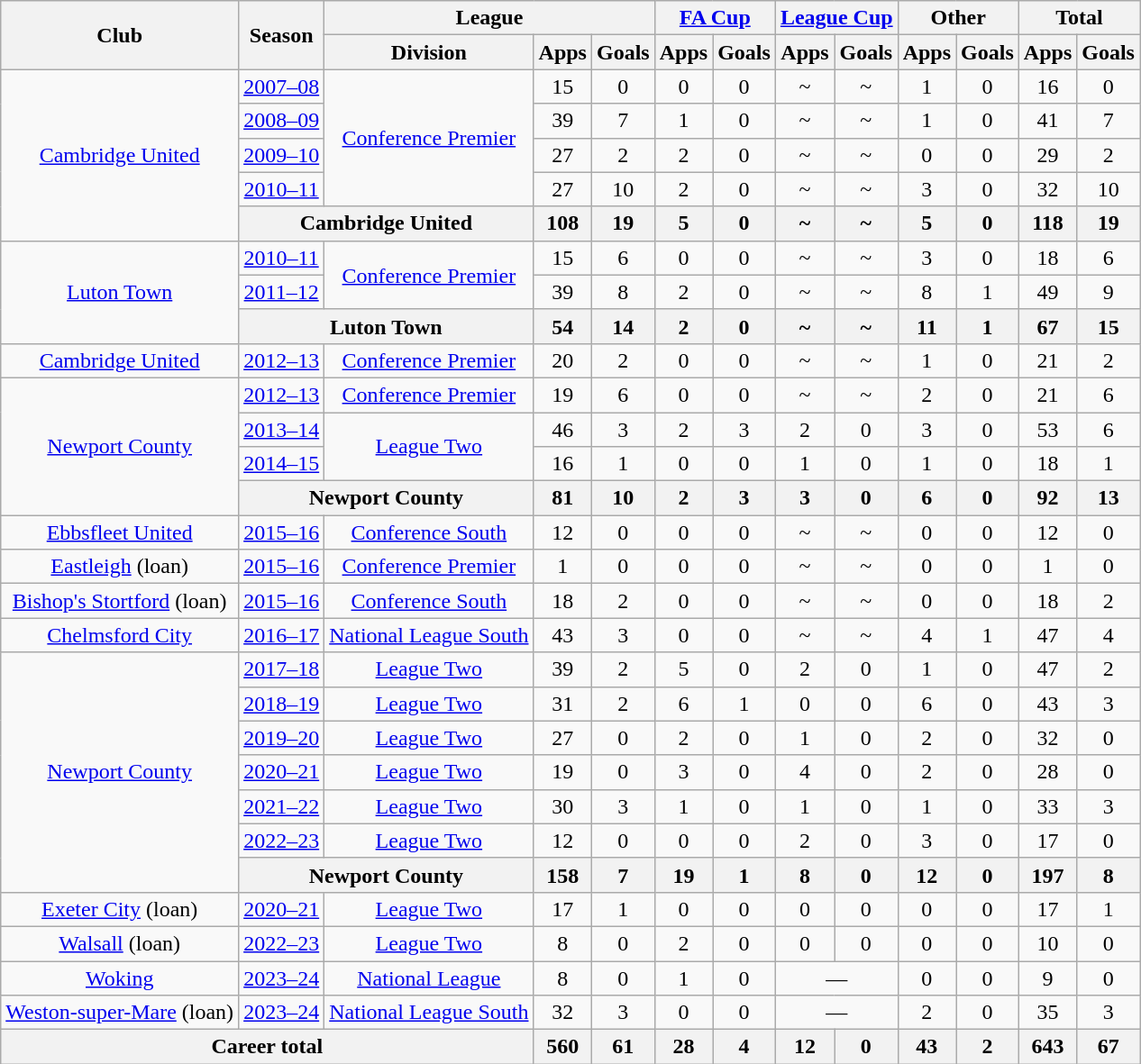<table class="wikitable" style="text-align:center">
<tr>
<th rowspan="2">Club</th>
<th rowspan="2">Season</th>
<th colspan="3">League</th>
<th colspan="2"><a href='#'>FA Cup</a></th>
<th colspan="2"><a href='#'>League Cup</a></th>
<th colspan="2">Other</th>
<th colspan="2">Total</th>
</tr>
<tr>
<th>Division</th>
<th>Apps</th>
<th>Goals</th>
<th>Apps</th>
<th>Goals</th>
<th>Apps</th>
<th>Goals</th>
<th>Apps</th>
<th>Goals</th>
<th>Apps</th>
<th>Goals</th>
</tr>
<tr>
<td rowspan="5"><a href='#'>Cambridge United</a></td>
<td><a href='#'>2007–08</a></td>
<td rowspan="4"><a href='#'>Conference Premier</a></td>
<td>15</td>
<td>0</td>
<td>0</td>
<td>0</td>
<td>~</td>
<td>~</td>
<td>1</td>
<td>0</td>
<td>16</td>
<td>0</td>
</tr>
<tr>
<td><a href='#'>2008–09</a></td>
<td>39</td>
<td>7</td>
<td>1</td>
<td>0</td>
<td>~</td>
<td>~</td>
<td>1</td>
<td>0</td>
<td>41</td>
<td>7</td>
</tr>
<tr>
<td><a href='#'>2009–10</a></td>
<td>27</td>
<td>2</td>
<td>2</td>
<td>0</td>
<td>~</td>
<td>~</td>
<td>0</td>
<td>0</td>
<td>29</td>
<td>2</td>
</tr>
<tr>
<td><a href='#'>2010–11</a></td>
<td>27</td>
<td>10</td>
<td>2</td>
<td>0</td>
<td>~</td>
<td>~</td>
<td>3</td>
<td>0</td>
<td>32</td>
<td>10</td>
</tr>
<tr>
<th colspan="2">Cambridge United</th>
<th>108</th>
<th>19</th>
<th>5</th>
<th>0</th>
<th>~</th>
<th>~</th>
<th>5</th>
<th>0</th>
<th>118</th>
<th>19</th>
</tr>
<tr>
<td rowspan="3"><a href='#'>Luton Town</a></td>
<td><a href='#'>2010–11</a></td>
<td rowspan="2"><a href='#'>Conference Premier</a></td>
<td>15</td>
<td>6</td>
<td>0</td>
<td>0</td>
<td>~</td>
<td>~</td>
<td>3</td>
<td>0</td>
<td>18</td>
<td>6</td>
</tr>
<tr>
<td><a href='#'>2011–12</a></td>
<td>39</td>
<td>8</td>
<td>2</td>
<td>0</td>
<td>~</td>
<td>~</td>
<td>8</td>
<td>1</td>
<td>49</td>
<td>9</td>
</tr>
<tr>
<th colspan="2">Luton Town</th>
<th>54</th>
<th>14</th>
<th>2</th>
<th>0</th>
<th>~</th>
<th>~</th>
<th>11</th>
<th>1</th>
<th>67</th>
<th>15</th>
</tr>
<tr>
<td><a href='#'>Cambridge United</a></td>
<td><a href='#'>2012–13</a></td>
<td><a href='#'>Conference Premier</a></td>
<td>20</td>
<td>2</td>
<td>0</td>
<td>0</td>
<td>~</td>
<td>~</td>
<td>1</td>
<td>0</td>
<td>21</td>
<td>2</td>
</tr>
<tr>
<td rowspan="4"><a href='#'>Newport County</a></td>
<td><a href='#'>2012–13</a></td>
<td><a href='#'>Conference Premier</a></td>
<td>19</td>
<td>6</td>
<td>0</td>
<td>0</td>
<td>~</td>
<td>~</td>
<td>2</td>
<td>0</td>
<td>21</td>
<td>6</td>
</tr>
<tr>
<td><a href='#'>2013–14</a></td>
<td rowspan="2"><a href='#'>League Two</a></td>
<td>46</td>
<td>3</td>
<td>2</td>
<td>3</td>
<td>2</td>
<td>0</td>
<td>3</td>
<td>0</td>
<td>53</td>
<td>6</td>
</tr>
<tr>
<td><a href='#'>2014–15</a></td>
<td>16</td>
<td>1</td>
<td>0</td>
<td>0</td>
<td>1</td>
<td>0</td>
<td>1</td>
<td>0</td>
<td>18</td>
<td>1</td>
</tr>
<tr>
<th colspan="2">Newport County</th>
<th>81</th>
<th>10</th>
<th>2</th>
<th>3</th>
<th>3</th>
<th>0</th>
<th>6</th>
<th>0</th>
<th>92</th>
<th>13</th>
</tr>
<tr>
<td><a href='#'>Ebbsfleet United</a></td>
<td><a href='#'>2015–16</a></td>
<td><a href='#'>Conference South</a></td>
<td>12</td>
<td>0</td>
<td>0</td>
<td>0</td>
<td>~</td>
<td>~</td>
<td>0</td>
<td>0</td>
<td>12</td>
<td>0</td>
</tr>
<tr>
<td><a href='#'>Eastleigh</a> (loan)</td>
<td><a href='#'>2015–16</a></td>
<td><a href='#'>Conference Premier</a></td>
<td>1</td>
<td>0</td>
<td>0</td>
<td>0</td>
<td>~</td>
<td>~</td>
<td>0</td>
<td>0</td>
<td>1</td>
<td>0</td>
</tr>
<tr>
<td><a href='#'>Bishop's Stortford</a> (loan)</td>
<td><a href='#'>2015–16</a></td>
<td><a href='#'>Conference South</a></td>
<td>18</td>
<td>2</td>
<td>0</td>
<td>0</td>
<td>~</td>
<td>~</td>
<td>0</td>
<td>0</td>
<td>18</td>
<td>2</td>
</tr>
<tr>
<td><a href='#'>Chelmsford City</a></td>
<td><a href='#'>2016–17</a></td>
<td><a href='#'>National League South</a></td>
<td>43</td>
<td>3</td>
<td>0</td>
<td>0</td>
<td>~</td>
<td>~</td>
<td>4</td>
<td>1</td>
<td>47</td>
<td>4</td>
</tr>
<tr>
<td rowspan="7"><a href='#'>Newport County</a></td>
<td><a href='#'>2017–18</a></td>
<td><a href='#'>League Two</a></td>
<td>39</td>
<td>2</td>
<td>5</td>
<td>0</td>
<td>2</td>
<td>0</td>
<td>1</td>
<td>0</td>
<td>47</td>
<td>2</td>
</tr>
<tr>
<td><a href='#'>2018–19</a></td>
<td><a href='#'>League Two</a></td>
<td>31</td>
<td>2</td>
<td>6</td>
<td>1</td>
<td>0</td>
<td>0</td>
<td>6</td>
<td>0</td>
<td>43</td>
<td>3</td>
</tr>
<tr>
<td><a href='#'>2019–20</a></td>
<td><a href='#'>League Two</a></td>
<td>27</td>
<td>0</td>
<td>2</td>
<td>0</td>
<td>1</td>
<td>0</td>
<td>2</td>
<td>0</td>
<td>32</td>
<td>0</td>
</tr>
<tr>
<td><a href='#'>2020–21</a></td>
<td><a href='#'>League Two</a></td>
<td>19</td>
<td>0</td>
<td>3</td>
<td>0</td>
<td>4</td>
<td>0</td>
<td>2</td>
<td>0</td>
<td>28</td>
<td>0</td>
</tr>
<tr>
<td><a href='#'>2021–22</a></td>
<td><a href='#'>League Two</a></td>
<td>30</td>
<td>3</td>
<td>1</td>
<td>0</td>
<td>1</td>
<td>0</td>
<td>1</td>
<td>0</td>
<td>33</td>
<td>3</td>
</tr>
<tr>
<td><a href='#'>2022–23</a></td>
<td><a href='#'>League Two</a></td>
<td>12</td>
<td>0</td>
<td>0</td>
<td>0</td>
<td>2</td>
<td>0</td>
<td>3</td>
<td>0</td>
<td>17</td>
<td>0</td>
</tr>
<tr>
<th colspan="2">Newport County</th>
<th>158</th>
<th>7</th>
<th>19</th>
<th>1</th>
<th>8</th>
<th>0</th>
<th>12</th>
<th>0</th>
<th>197</th>
<th>8</th>
</tr>
<tr>
<td><a href='#'>Exeter City</a> (loan)</td>
<td><a href='#'>2020–21</a></td>
<td><a href='#'>League Two</a></td>
<td>17</td>
<td>1</td>
<td>0</td>
<td>0</td>
<td>0</td>
<td>0</td>
<td>0</td>
<td>0</td>
<td>17</td>
<td>1</td>
</tr>
<tr>
<td><a href='#'>Walsall</a> (loan)</td>
<td><a href='#'>2022–23</a></td>
<td><a href='#'>League Two</a></td>
<td>8</td>
<td>0</td>
<td>2</td>
<td>0</td>
<td>0</td>
<td>0</td>
<td>0</td>
<td>0</td>
<td>10</td>
<td>0</td>
</tr>
<tr>
<td><a href='#'>Woking</a></td>
<td><a href='#'>2023–24</a></td>
<td><a href='#'>National League</a></td>
<td>8</td>
<td>0</td>
<td>1</td>
<td>0</td>
<td colspan="2">—</td>
<td>0</td>
<td>0</td>
<td>9</td>
<td>0</td>
</tr>
<tr>
<td><a href='#'>Weston-super-Mare</a> (loan)</td>
<td><a href='#'>2023–24</a></td>
<td><a href='#'>National League South</a></td>
<td>32</td>
<td>3</td>
<td>0</td>
<td>0</td>
<td colspan="2">—</td>
<td>2</td>
<td>0</td>
<td>35</td>
<td>3</td>
</tr>
<tr>
<th colspan="3">Career total</th>
<th>560</th>
<th>61</th>
<th>28</th>
<th>4</th>
<th>12</th>
<th>0</th>
<th>43</th>
<th>2</th>
<th>643</th>
<th>67</th>
</tr>
</table>
